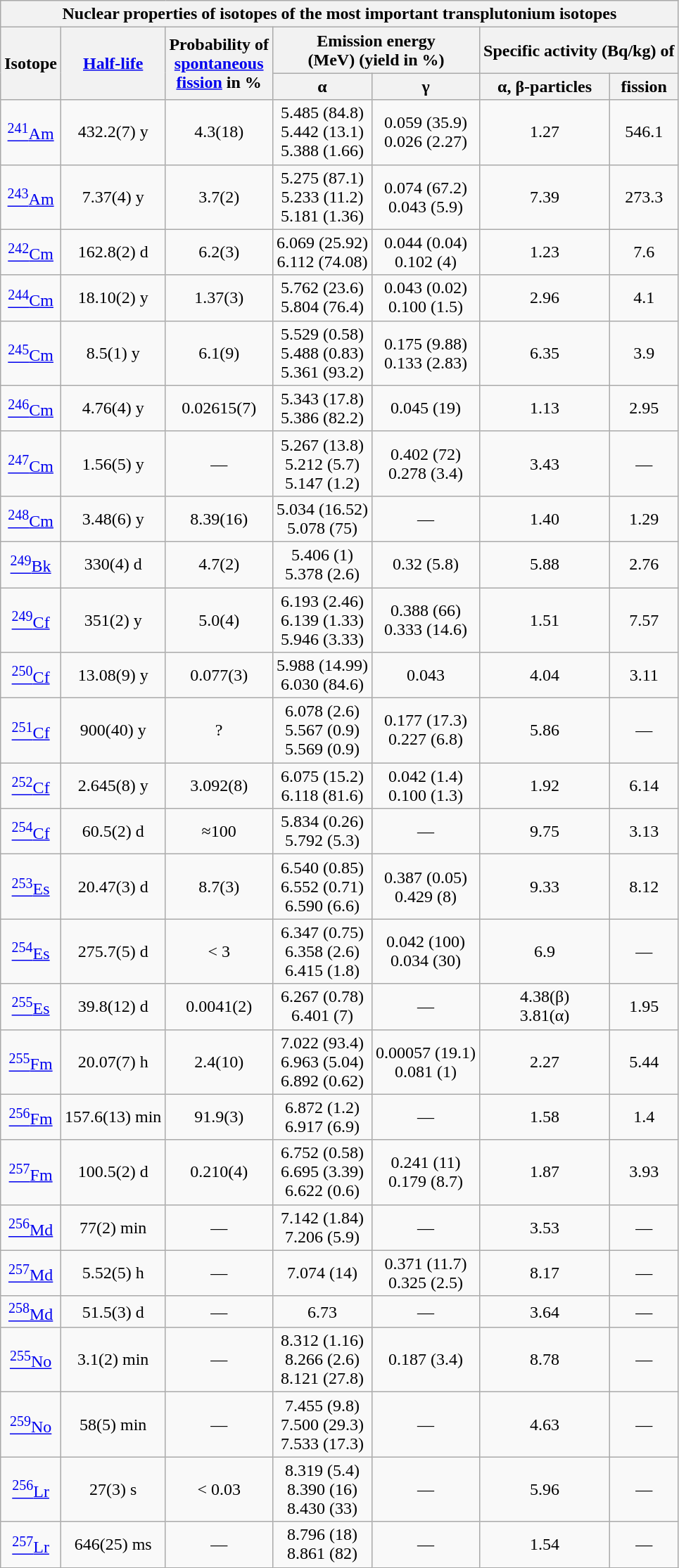<table class="wikitable collapsible collapsed" style="text-align:center;">
<tr>
<th + colspan=7>Nuclear properties of isotopes of the most important transplutonium isotopes</th>
</tr>
<tr>
<th rowspan="2">Isotope</th>
<th rowspan="2"><a href='#'>Half-life</a></th>
<th rowspan="2">Probability of <br><a href='#'>spontaneous<br>fission</a> in %</th>
<th colspan="2">Emission energy<br>(MeV) (yield in %)</th>
<th colspan="2">Specific activity (Bq/kg) of</th>
</tr>
<tr>
<th>α</th>
<th>γ</th>
<th>α, β-particles</th>
<th>fission</th>
</tr>
<tr>
<td><a href='#'><sup>241</sup>Am</a></td>
<td>432.2(7) y</td>
<td>4.3(18)</td>
<td>5.485 (84.8) <br>5.442 (13.1)<br>5.388 (1.66)</td>
<td>0.059 (35.9)<br>0.026 (2.27)</td>
<td>1.27</td>
<td>546.1</td>
</tr>
<tr>
<td><a href='#'><sup>243</sup>Am</a></td>
<td>7.37(4) y</td>
<td>3.7(2)</td>
<td>5.275 (87.1)<br>5.233 (11.2)<br>5.181 (1.36)</td>
<td>0.074 (67.2)<br> 0.043 (5.9)</td>
<td>7.39</td>
<td>273.3</td>
</tr>
<tr>
<td><a href='#'><sup>242</sup>Cm</a></td>
<td>162.8(2) d</td>
<td>6.2(3)</td>
<td>6.069 (25.92)<br>6.112 (74.08)</td>
<td>0.044 (0.04)<br>0.102 (4)</td>
<td>1.23</td>
<td>7.6</td>
</tr>
<tr>
<td><a href='#'><sup>244</sup>Cm</a></td>
<td>18.10(2) y</td>
<td>1.37(3)</td>
<td>5.762 (23.6)<br>5.804 (76.4)</td>
<td>0.043 (0.02)<br>0.100 (1.5)</td>
<td>2.96</td>
<td>4.1</td>
</tr>
<tr>
<td><a href='#'><sup>245</sup>Cm</a></td>
<td>8.5(1) y</td>
<td>6.1(9)</td>
<td>5.529 (0.58)<br>5.488 (0.83)<br>5.361 (93.2)</td>
<td>0.175 (9.88)<br>0.133 (2.83)</td>
<td>6.35</td>
<td>3.9</td>
</tr>
<tr>
<td><a href='#'><sup>246</sup>Cm</a></td>
<td>4.76(4) y</td>
<td>0.02615(7)</td>
<td>5.343 (17.8)<br>5.386 (82.2)</td>
<td>0.045 (19)</td>
<td>1.13</td>
<td>2.95</td>
</tr>
<tr>
<td><a href='#'><sup>247</sup>Cm</a></td>
<td>1.56(5) y</td>
<td>—</td>
<td>5.267 (13.8)<br>5.212 (5.7)<br>5.147 (1.2)</td>
<td>0.402 (72)<br>0.278 (3.4)</td>
<td>3.43</td>
<td>—</td>
</tr>
<tr>
<td><a href='#'><sup>248</sup>Cm</a></td>
<td>3.48(6) y</td>
<td>8.39(16)</td>
<td>5.034 (16.52)<br>5.078 (75)</td>
<td>—</td>
<td>1.40</td>
<td>1.29</td>
</tr>
<tr>
<td><a href='#'><sup>249</sup>Bk</a></td>
<td>330(4) d</td>
<td>4.7(2)</td>
<td>5.406 (1)<br>5.378 (2.6)</td>
<td>0.32 (5.8)</td>
<td>5.88</td>
<td>2.76</td>
</tr>
<tr>
<td><a href='#'><sup>249</sup>Cf</a></td>
<td>351(2) y</td>
<td>5.0(4)</td>
<td>6.193 (2.46)<br>6.139 (1.33)<br>5.946 (3.33)</td>
<td>0.388 (66)<br>0.333 (14.6)</td>
<td>1.51</td>
<td>7.57</td>
</tr>
<tr>
<td><a href='#'><sup>250</sup>Cf</a></td>
<td>13.08(9) y</td>
<td>0.077(3)</td>
<td>5.988 (14.99)<br>6.030 (84.6)</td>
<td>0.043</td>
<td>4.04</td>
<td>3.11</td>
</tr>
<tr>
<td><a href='#'><sup>251</sup>Cf</a></td>
<td>900(40) y</td>
<td>?</td>
<td>6.078 (2.6)<br>5.567 (0.9)<br>5.569 (0.9)</td>
<td>0.177 (17.3)<br>0.227 (6.8)</td>
<td>5.86</td>
<td>—</td>
</tr>
<tr>
<td><a href='#'><sup>252</sup>Cf</a></td>
<td>2.645(8) y</td>
<td>3.092(8)</td>
<td>6.075 (15.2)<br>6.118 (81.6)</td>
<td>0.042 (1.4)<br>0.100 (1.3)</td>
<td>1.92</td>
<td>6.14</td>
</tr>
<tr>
<td><a href='#'><sup>254</sup>Cf</a></td>
<td>60.5(2) d</td>
<td>≈100</td>
<td>5.834 (0.26)<br>5.792 (5.3)</td>
<td>—</td>
<td>9.75</td>
<td>3.13</td>
</tr>
<tr>
<td><a href='#'><sup>253</sup>Es</a></td>
<td>20.47(3) d</td>
<td>8.7(3)</td>
<td>6.540 (0.85)<br>6.552 (0.71)<br>6.590 (6.6)</td>
<td>0.387 (0.05)<br>0.429 (8)</td>
<td>9.33</td>
<td>8.12</td>
</tr>
<tr>
<td><a href='#'><sup>254</sup>Es</a></td>
<td>275.7(5) d</td>
<td>< 3</td>
<td>6.347 (0.75)<br>6.358 (2.6)<br>6.415 (1.8)</td>
<td>0.042 (100)<br>0.034 (30)</td>
<td>6.9</td>
<td>—</td>
</tr>
<tr>
<td><a href='#'><sup>255</sup>Es</a></td>
<td>39.8(12) d</td>
<td>0.0041(2)</td>
<td>6.267 (0.78)<br>6.401 (7)</td>
<td>—</td>
<td>4.38(β)<br>3.81(α)</td>
<td>1.95</td>
</tr>
<tr>
<td><a href='#'><sup>255</sup>Fm</a></td>
<td>20.07(7) h</td>
<td>2.4(10)</td>
<td>7.022 (93.4)<br>6.963 (5.04)<br>6.892 (0.62)</td>
<td>0.00057 (19.1)<br>0.081 (1)</td>
<td>2.27</td>
<td>5.44</td>
</tr>
<tr>
<td><a href='#'><sup>256</sup>Fm</a></td>
<td>157.6(13) min</td>
<td>91.9(3)</td>
<td>6.872 (1.2)<br>6.917 (6.9)</td>
<td>—</td>
<td>1.58</td>
<td>1.4</td>
</tr>
<tr>
<td><a href='#'><sup>257</sup>Fm</a></td>
<td>100.5(2) d</td>
<td>0.210(4)</td>
<td>6.752 (0.58)<br>6.695 (3.39)<br>6.622 (0.6)</td>
<td>0.241 (11)<br>0.179 (8.7)</td>
<td>1.87</td>
<td>3.93</td>
</tr>
<tr>
<td><a href='#'><sup>256</sup>Md</a></td>
<td>77(2) min</td>
<td>—</td>
<td>7.142 (1.84)<br>7.206 (5.9)</td>
<td>—</td>
<td>3.53</td>
<td>—</td>
</tr>
<tr>
<td><a href='#'><sup>257</sup>Md</a></td>
<td>5.52(5) h</td>
<td>—</td>
<td>7.074 (14)</td>
<td>0.371 (11.7)<br>0.325 (2.5)</td>
<td>8.17</td>
<td>—</td>
</tr>
<tr>
<td><a href='#'><sup>258</sup>Md</a></td>
<td>51.5(3) d</td>
<td>—</td>
<td>6.73</td>
<td>—</td>
<td>3.64</td>
<td>—</td>
</tr>
<tr>
<td><a href='#'><sup>255</sup>No</a></td>
<td>3.1(2) min</td>
<td>—</td>
<td>8.312 (1.16)<br>8.266 (2.6)<br>8.121 (27.8)</td>
<td>0.187 (3.4)</td>
<td>8.78</td>
<td>—</td>
</tr>
<tr>
<td><a href='#'><sup>259</sup>No</a></td>
<td>58(5) min</td>
<td>—</td>
<td>7.455 (9.8)<br>7.500 (29.3)<br>7.533 (17.3)</td>
<td>—</td>
<td>4.63</td>
<td>—</td>
</tr>
<tr>
<td><a href='#'><sup>256</sup>Lr</a></td>
<td>27(3) s</td>
<td>< 0.03</td>
<td>8.319 (5.4)<br>8.390 (16)<br>8.430 (33)</td>
<td>—</td>
<td>5.96</td>
<td>—</td>
</tr>
<tr>
<td><a href='#'><sup>257</sup>Lr</a></td>
<td>646(25) ms</td>
<td>—</td>
<td>8.796 (18)<br>8.861 (82)</td>
<td>—</td>
<td>1.54</td>
<td>—</td>
</tr>
</table>
